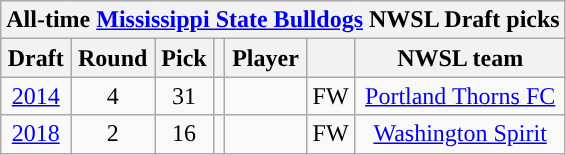<table class="wikitable sortable" style="text-align: center;">
<tr>
<th colspan="7" style="background:#">All-time <a href='#'><span>Mississippi State Bulldogs</span></a> NWSL Draft picks</th>
</tr>
<tr>
<th scope="col">Draft</th>
<th scope="col">Round</th>
<th scope="col">Pick</th>
<th scope="col"></th>
<th scope="col">Player</th>
<th scope="col"></th>
<th scope="col">NWSL team</th>
</tr>
<tr>
<td><a href='#'>2014</a></td>
<td>4</td>
<td>31</td>
<td></td>
<td></td>
<td>FW</td>
<td><a href='#'>Portland Thorns FC</a></td>
</tr>
<tr>
<td><a href='#'>2018</a></td>
<td>2</td>
<td>16</td>
<td></td>
<td></td>
<td>FW</td>
<td><a href='#'>Washington Spirit</a></td>
</tr>
</table>
